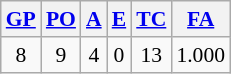<table class="wikitable" style="font-size:90%;">
<tr>
<th><a href='#'>GP</a></th>
<th><a href='#'>PO</a></th>
<th><a href='#'>A</a></th>
<th><a href='#'>E</a></th>
<th><a href='#'>TC</a></th>
<th><a href='#'>FA</a></th>
</tr>
<tr align=center>
<td>8</td>
<td>9</td>
<td>4</td>
<td>0</td>
<td>13</td>
<td>1.000</td>
</tr>
</table>
